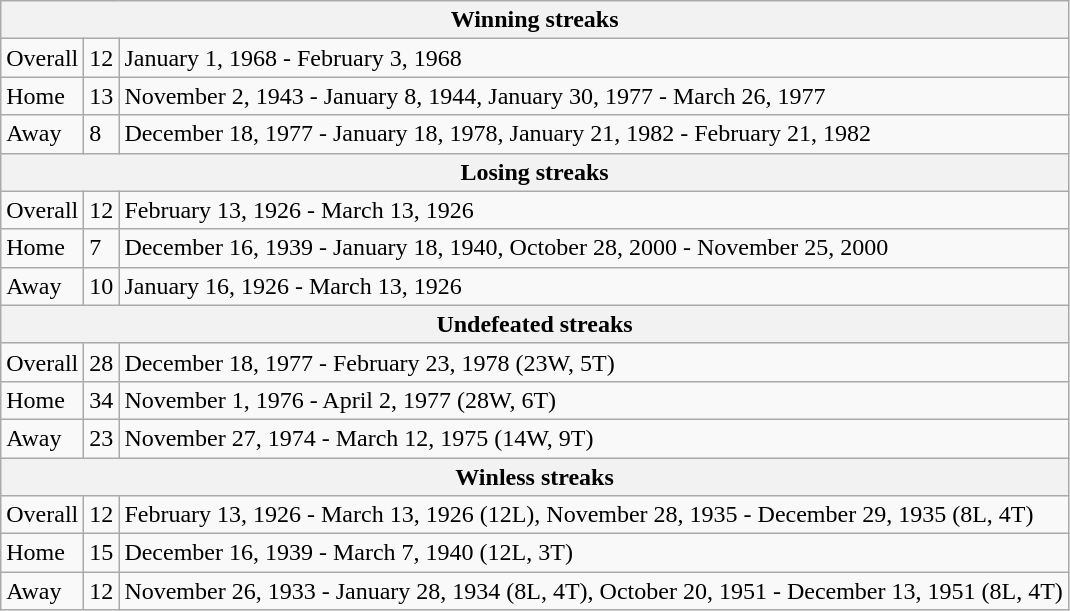<table class="wikitable">
<tr>
<th colspan="3" bgcolor="#DDDDFF" align="left">Winning streaks</th>
</tr>
<tr>
<td>Overall</td>
<td>12</td>
<td>January 1, 1968 - February 3, 1968</td>
</tr>
<tr>
<td>Home</td>
<td>13</td>
<td>November 2, 1943 - January 8, 1944, January 30, 1977 - March 26, 1977</td>
</tr>
<tr>
<td>Away</td>
<td>8</td>
<td>December 18, 1977 - January 18, 1978, January 21, 1982 - February 21, 1982</td>
</tr>
<tr>
<th colspan="3" bgcolor="#DDDDFF" align="left">Losing streaks</th>
</tr>
<tr>
<td>Overall</td>
<td>12</td>
<td>February 13, 1926 - March 13, 1926</td>
</tr>
<tr>
<td>Home</td>
<td>7</td>
<td>December 16, 1939 - January 18, 1940, October 28, 2000 - November 25, 2000</td>
</tr>
<tr>
<td>Away</td>
<td>10</td>
<td>January 16, 1926 - March 13, 1926</td>
</tr>
<tr>
<th colspan="3" bgcolor="#DDDDFF" align="left">Undefeated streaks</th>
</tr>
<tr>
<td>Overall</td>
<td>28</td>
<td>December 18, 1977 - February 23, 1978 (23W, 5T)</td>
</tr>
<tr>
<td>Home</td>
<td>34</td>
<td>November 1, 1976 - April 2, 1977 (28W, 6T)</td>
</tr>
<tr>
<td>Away</td>
<td>23</td>
<td>November 27, 1974 - March 12, 1975 (14W, 9T)</td>
</tr>
<tr>
<th colspan="3" bgcolor="#DDDDFF" align="left">Winless streaks</th>
</tr>
<tr>
<td>Overall</td>
<td>12</td>
<td>February 13, 1926 - March 13, 1926 (12L), November 28, 1935 - December 29, 1935 (8L, 4T)</td>
</tr>
<tr>
<td>Home</td>
<td>15</td>
<td>December 16, 1939 - March 7, 1940 (12L, 3T)</td>
</tr>
<tr>
<td>Away</td>
<td>12</td>
<td>November 26, 1933 - January 28, 1934 (8L, 4T), October 20, 1951 - December 13, 1951 (8L, 4T)</td>
</tr>
</table>
